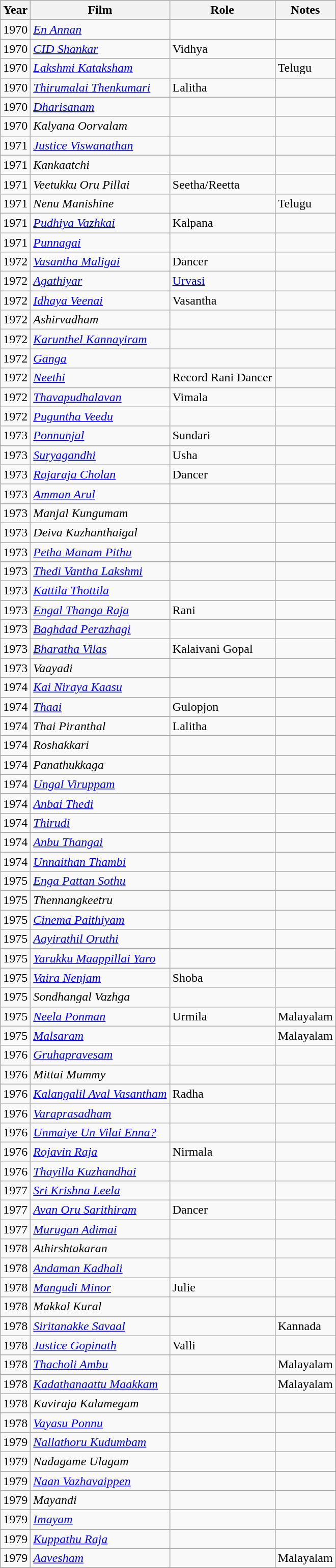<table class="wikitable sortable">
<tr>
<th>Year</th>
<th>Film</th>
<th>Role</th>
<th>Notes</th>
</tr>
<tr>
<td>1970</td>
<td><em><a href='#'>En Annan</a></em></td>
<td></td>
<td></td>
</tr>
<tr>
<td>1970</td>
<td><em><a href='#'>CID Shankar</a></em></td>
<td>Vidhya</td>
<td></td>
</tr>
<tr>
<td>1970</td>
<td><em><a href='#'>Lakshmi Kataksham</a></em></td>
<td></td>
<td>Telugu</td>
</tr>
<tr>
<td>1970</td>
<td><em><a href='#'>Thirumalai Thenkumari</a></em></td>
<td>Lalitha</td>
<td></td>
</tr>
<tr>
<td>1970</td>
<td><em><a href='#'>Dharisanam</a></em></td>
<td></td>
<td></td>
</tr>
<tr>
<td>1970</td>
<td><em>Kalyana Oorvalam</em></td>
<td></td>
<td></td>
</tr>
<tr>
<td>1971</td>
<td><em><a href='#'>Justice Viswanathan</a></em></td>
<td></td>
<td></td>
</tr>
<tr>
<td>1971</td>
<td><em>Kankaatchi</em></td>
<td></td>
<td></td>
</tr>
<tr>
<td>1971</td>
<td><em>Veetukku Oru Pillai</em></td>
<td>Seetha/Reetta</td>
<td></td>
</tr>
<tr>
<td>1971</td>
<td><em>Nenu Manishine</em></td>
<td></td>
<td>Telugu</td>
</tr>
<tr>
<td>1971</td>
<td><em><a href='#'>Pudhiya Vazhkai</a></em></td>
<td>Kalpana</td>
<td></td>
</tr>
<tr>
<td>1971</td>
<td><em><a href='#'>Punnagai</a></em></td>
<td></td>
<td></td>
</tr>
<tr>
<td>1972</td>
<td><em><a href='#'>Vasantha Maligai</a></em></td>
<td>Dancer</td>
<td></td>
</tr>
<tr>
<td>1972</td>
<td><em><a href='#'>Agathiyar</a></em></td>
<td><a href='#'>Urvasi</a></td>
<td></td>
</tr>
<tr>
<td>1972</td>
<td><em><a href='#'>Idhaya Veenai</a></em></td>
<td>Vasantha</td>
<td></td>
</tr>
<tr>
<td>1972</td>
<td><em>Ashirvadham</em></td>
<td></td>
<td></td>
</tr>
<tr>
<td>1972</td>
<td><em><a href='#'>Karunthel Kannayiram</a></em></td>
<td></td>
<td></td>
</tr>
<tr>
<td>1972</td>
<td><em><a href='#'>Ganga</a></em></td>
<td></td>
<td></td>
</tr>
<tr>
<td>1972</td>
<td><em><a href='#'>Neethi</a></em></td>
<td>Record Rani Dancer</td>
<td></td>
</tr>
<tr>
<td>1972</td>
<td><em><a href='#'>Thavapudhalavan</a></em></td>
<td>Vimala</td>
<td></td>
</tr>
<tr>
<td>1972</td>
<td><em><a href='#'>Puguntha Veedu</a></em></td>
<td></td>
<td></td>
</tr>
<tr>
<td>1973</td>
<td><em><a href='#'>Ponnunjal</a></em></td>
<td>Sundari</td>
<td></td>
</tr>
<tr>
<td>1973</td>
<td><em><a href='#'>Suryagandhi</a></em></td>
<td>Usha</td>
<td></td>
</tr>
<tr>
<td>1973</td>
<td><em><a href='#'>Rajaraja Cholan</a></em></td>
<td>Dancer</td>
<td></td>
</tr>
<tr>
<td>1973</td>
<td><em><a href='#'>Amman Arul</a></em></td>
<td></td>
<td></td>
</tr>
<tr>
<td>1973</td>
<td><em>Manjal Kungumam</em></td>
<td></td>
<td></td>
</tr>
<tr>
<td>1973</td>
<td><em>Deiva Kuzhanthaigal</em></td>
<td></td>
<td></td>
</tr>
<tr>
<td>1973</td>
<td><em><a href='#'>Petha Manam Pithu</a></em></td>
<td></td>
<td></td>
</tr>
<tr>
<td>1973</td>
<td><em><a href='#'>Thedi Vantha Lakshmi</a></em></td>
<td></td>
<td></td>
</tr>
<tr>
<td>1973</td>
<td><em><a href='#'>Kattila Thottila</a></em></td>
<td></td>
<td></td>
</tr>
<tr>
<td>1973</td>
<td><em><a href='#'>Engal Thanga Raja</a></em></td>
<td>Rani</td>
<td></td>
</tr>
<tr>
<td>1973</td>
<td><em><a href='#'>Baghdad Perazhagi</a></em></td>
<td></td>
<td></td>
</tr>
<tr>
<td>1973</td>
<td><em><a href='#'>Bharatha Vilas</a></em></td>
<td>Kalaivani Gopal</td>
<td></td>
</tr>
<tr>
<td>1973</td>
<td><em>Vaayadi</em></td>
<td></td>
<td></td>
</tr>
<tr>
<td>1974</td>
<td><em><a href='#'>Kai Niraya Kaasu</a></em></td>
<td></td>
<td></td>
</tr>
<tr>
<td>1974</td>
<td><em><a href='#'>Thaai</a></em></td>
<td>Gulopjon</td>
<td></td>
</tr>
<tr>
<td>1974</td>
<td><em>Thai Piranthal</em></td>
<td>Lalitha</td>
<td></td>
</tr>
<tr>
<td>1974</td>
<td><em>Roshakkari</em></td>
<td></td>
<td></td>
</tr>
<tr>
<td>1974</td>
<td><em>Panathukkaga</em></td>
<td></td>
<td></td>
</tr>
<tr>
<td>1974</td>
<td><em><a href='#'>Ungal Viruppam</a></em></td>
<td></td>
<td></td>
</tr>
<tr>
<td>1974</td>
<td><em><a href='#'>Anbai Thedi</a></em></td>
<td></td>
<td></td>
</tr>
<tr>
<td>1974</td>
<td><em><a href='#'>Thirudi</a></em></td>
<td></td>
<td></td>
</tr>
<tr>
<td>1974</td>
<td><em><a href='#'>Anbu Thangai</a></em></td>
<td></td>
<td></td>
</tr>
<tr>
<td>1974</td>
<td><em><a href='#'>Unnaithan Thambi</a></em></td>
<td></td>
<td></td>
</tr>
<tr>
<td>1975</td>
<td><em><a href='#'>Enga Pattan Sothu</a></em></td>
<td></td>
<td></td>
</tr>
<tr>
<td>1975</td>
<td><em>Thennangkeetru</em></td>
<td></td>
<td></td>
</tr>
<tr>
<td>1975</td>
<td><em><a href='#'>Cinema Paithiyam</a></em></td>
<td></td>
<td></td>
</tr>
<tr>
<td>1975</td>
<td><em><a href='#'>Aayirathil Oruthi</a></em></td>
<td></td>
<td></td>
</tr>
<tr>
<td>1975</td>
<td><em><a href='#'>Yarukku Maappillai Yaro</a></em></td>
<td></td>
<td></td>
</tr>
<tr>
<td>1975</td>
<td><em><a href='#'>Vaira Nenjam</a></em></td>
<td>Shoba</td>
<td></td>
</tr>
<tr>
<td>1975</td>
<td><em>Sondhangal Vazhga</em></td>
<td></td>
<td></td>
</tr>
<tr>
<td>1975</td>
<td><em><a href='#'>Neela Ponman</a></em></td>
<td>Urmila</td>
<td>Malayalam</td>
</tr>
<tr>
<td>1975</td>
<td><em><a href='#'>Malsaram</a></em></td>
<td></td>
<td>Malayalam</td>
</tr>
<tr>
<td>1976</td>
<td><em><a href='#'>Gruhapravesam</a></em></td>
<td></td>
<td></td>
</tr>
<tr>
<td>1976</td>
<td><em>Mittai Mummy</em></td>
<td></td>
<td></td>
</tr>
<tr>
<td>1976</td>
<td><em><a href='#'>Kalangalil Aval Vasantham</a></em></td>
<td>Radha</td>
<td></td>
</tr>
<tr>
<td>1976</td>
<td><em><a href='#'>Varaprasadham</a></em></td>
<td></td>
<td></td>
</tr>
<tr>
<td>1976</td>
<td><em><a href='#'>Unmaiye Un Vilai Enna?</a></em></td>
<td></td>
<td></td>
</tr>
<tr>
<td>1976</td>
<td><em><a href='#'>Rojavin Raja</a></em></td>
<td>Nirmala</td>
<td></td>
</tr>
<tr>
<td>1976</td>
<td><em><a href='#'>Thayilla Kuzhandhai</a></em></td>
<td></td>
<td></td>
</tr>
<tr>
<td>1977</td>
<td><em><a href='#'>Sri Krishna Leela</a></em></td>
<td></td>
<td></td>
</tr>
<tr>
<td>1977</td>
<td><em><a href='#'>Avan Oru Sarithiram</a></em></td>
<td>Dancer</td>
<td></td>
</tr>
<tr>
<td>1977</td>
<td><em><a href='#'>Murugan Adimai</a></em></td>
<td></td>
<td></td>
</tr>
<tr>
<td>1978</td>
<td><em>Athirshtakaran</em></td>
<td></td>
<td></td>
</tr>
<tr>
<td>1978</td>
<td><em><a href='#'>Andaman Kadhali</a></em></td>
<td></td>
<td></td>
</tr>
<tr>
<td>1978</td>
<td><em><a href='#'>Mangudi Minor</a></em></td>
<td>Julie</td>
<td></td>
</tr>
<tr>
<td>1978</td>
<td><em>Makkal Kural</em></td>
<td></td>
<td></td>
</tr>
<tr>
<td>1978</td>
<td><em><a href='#'>Siritanakke Savaal</a></em></td>
<td></td>
<td>Kannada</td>
</tr>
<tr>
<td>1978</td>
<td><em><a href='#'>Justice Gopinath</a></em></td>
<td>Valli</td>
<td></td>
</tr>
<tr>
<td>1978</td>
<td><em><a href='#'>Thacholi Ambu</a></em></td>
<td></td>
<td>Malayalam</td>
</tr>
<tr>
<td>1978</td>
<td><em><a href='#'>Kadathanaattu Maakkam</a></em></td>
<td></td>
<td>Malayalam</td>
</tr>
<tr>
<td>1978</td>
<td><em>Kaviraja Kalamegam</em></td>
<td></td>
<td></td>
</tr>
<tr>
<td>1978</td>
<td><em><a href='#'>Vayasu Ponnu</a></em></td>
<td></td>
<td></td>
</tr>
<tr>
<td>1979</td>
<td><em><a href='#'>Nallathoru Kudumbam</a></em></td>
<td></td>
<td></td>
</tr>
<tr>
<td>1979</td>
<td><em>Nadagame Ulagam</em></td>
<td></td>
<td></td>
</tr>
<tr>
<td>1979</td>
<td><em><a href='#'>Naan Vazhavaippen</a></em></td>
<td></td>
<td></td>
</tr>
<tr>
<td>1979</td>
<td><em>Mayandi</em></td>
<td></td>
<td></td>
</tr>
<tr>
<td>1979</td>
<td><em><a href='#'>Imayam</a></em></td>
<td></td>
<td></td>
</tr>
<tr>
<td>1979</td>
<td><em><a href='#'>Kuppathu Raja</a></em></td>
<td></td>
<td></td>
</tr>
<tr>
<td>1979</td>
<td><em><a href='#'>Aavesham</a></em></td>
<td></td>
<td>Malayalam</td>
</tr>
<tr>
</tr>
</table>
